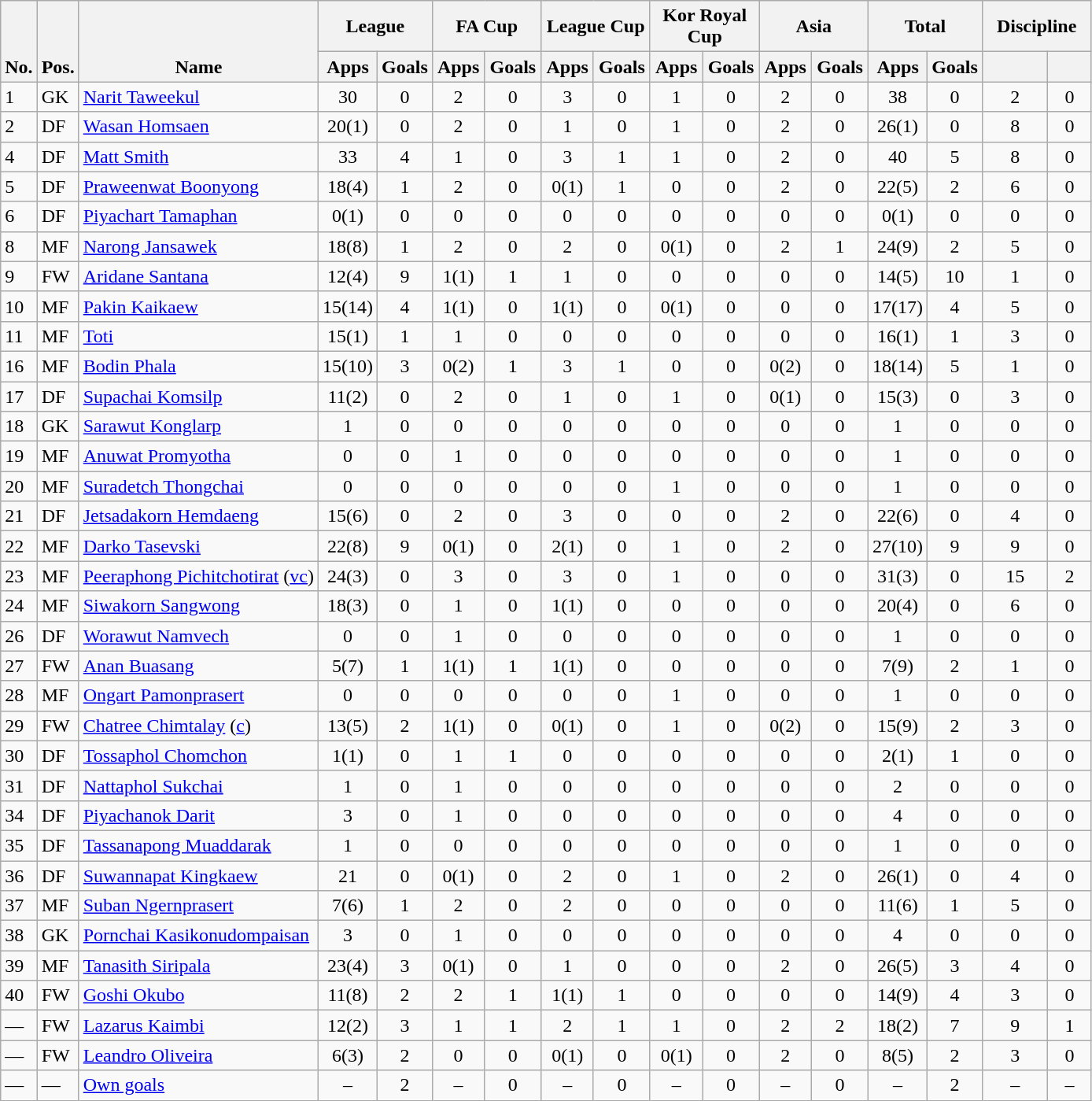<table class="wikitable" style="text-align:center">
<tr>
<th rowspan="2" valign="bottom">No.</th>
<th rowspan="2" valign="bottom">Pos.</th>
<th rowspan="2" valign="bottom">Name</th>
<th colspan="2" width="85">League</th>
<th colspan="2" width="85">FA Cup</th>
<th colspan="2" width="85">League Cup</th>
<th colspan="2" width="85">Kor Royal Cup</th>
<th colspan="2" width="85">Asia</th>
<th colspan="2" width="85">Total</th>
<th colspan="2" width="85">Discipline</th>
</tr>
<tr>
<th>Apps</th>
<th>Goals</th>
<th>Apps</th>
<th>Goals</th>
<th>Apps</th>
<th>Goals</th>
<th>Apps</th>
<th>Goals</th>
<th>Apps</th>
<th>Goals</th>
<th>Apps</th>
<th>Goals</th>
<th></th>
<th></th>
</tr>
<tr>
<td align="left">1</td>
<td align="left">GK</td>
<td align="left"> <a href='#'>Narit Taweekul</a></td>
<td>30</td>
<td>0</td>
<td>2</td>
<td>0</td>
<td>3</td>
<td>0</td>
<td>1</td>
<td>0</td>
<td>2</td>
<td>0</td>
<td>38</td>
<td>0</td>
<td>2</td>
<td>0</td>
</tr>
<tr>
<td align="left">2</td>
<td align="left">DF</td>
<td align="left"> <a href='#'>Wasan Homsaen</a></td>
<td>20(1)</td>
<td>0</td>
<td>2</td>
<td>0</td>
<td>1</td>
<td>0</td>
<td>1</td>
<td>0</td>
<td>2</td>
<td>0</td>
<td>26(1)</td>
<td>0</td>
<td>8</td>
<td>0</td>
</tr>
<tr>
<td align="left">4</td>
<td align="left">DF</td>
<td align="left"> <a href='#'>Matt Smith</a></td>
<td>33</td>
<td>4</td>
<td>1</td>
<td>0</td>
<td>3</td>
<td>1</td>
<td>1</td>
<td>0</td>
<td>2</td>
<td>0</td>
<td>40</td>
<td>5</td>
<td>8</td>
<td>0</td>
</tr>
<tr>
<td align="left">5</td>
<td align="left">DF</td>
<td align="left"> <a href='#'>Praweenwat Boonyong</a></td>
<td>18(4)</td>
<td>1</td>
<td>2</td>
<td>0</td>
<td>0(1)</td>
<td>1</td>
<td>0</td>
<td>0</td>
<td>2</td>
<td>0</td>
<td>22(5)</td>
<td>2</td>
<td>6</td>
<td>0</td>
</tr>
<tr>
<td align="left">6</td>
<td align="left">DF</td>
<td align="left"> <a href='#'>Piyachart Tamaphan</a></td>
<td>0(1)</td>
<td>0</td>
<td>0</td>
<td>0</td>
<td>0</td>
<td>0</td>
<td>0</td>
<td>0</td>
<td>0</td>
<td>0</td>
<td>0(1)</td>
<td>0</td>
<td>0</td>
<td>0</td>
</tr>
<tr>
<td align="left">8</td>
<td align="left">MF</td>
<td align="left"> <a href='#'>Narong Jansawek</a></td>
<td>18(8)</td>
<td>1</td>
<td>2</td>
<td>0</td>
<td>2</td>
<td>0</td>
<td>0(1)</td>
<td>0</td>
<td>2</td>
<td>1</td>
<td>24(9)</td>
<td>2</td>
<td>5</td>
<td>0</td>
</tr>
<tr>
<td align="left">9</td>
<td align="left">FW</td>
<td align="left"> <a href='#'>Aridane Santana</a></td>
<td>12(4)</td>
<td>9</td>
<td>1(1)</td>
<td>1</td>
<td>1</td>
<td>0</td>
<td>0</td>
<td>0</td>
<td>0</td>
<td>0</td>
<td>14(5)</td>
<td>10</td>
<td>1</td>
<td>0</td>
</tr>
<tr>
<td align="left">10</td>
<td align="left">MF</td>
<td align="left"> <a href='#'>Pakin Kaikaew</a></td>
<td>15(14)</td>
<td>4</td>
<td>1(1)</td>
<td>0</td>
<td>1(1)</td>
<td>0</td>
<td>0(1)</td>
<td>0</td>
<td>0</td>
<td>0</td>
<td>17(17)</td>
<td>4</td>
<td>5</td>
<td>0</td>
</tr>
<tr>
<td align="left">11</td>
<td align="left">MF</td>
<td align="left"> <a href='#'>Toti</a></td>
<td>15(1)</td>
<td>1</td>
<td>1</td>
<td>0</td>
<td>0</td>
<td>0</td>
<td>0</td>
<td>0</td>
<td>0</td>
<td>0</td>
<td>16(1)</td>
<td>1</td>
<td>3</td>
<td>0</td>
</tr>
<tr>
<td align="left">16</td>
<td align="left">MF</td>
<td align="left"> <a href='#'>Bodin Phala</a></td>
<td>15(10)</td>
<td>3</td>
<td>0(2)</td>
<td>1</td>
<td>3</td>
<td>1</td>
<td>0</td>
<td>0</td>
<td>0(2)</td>
<td>0</td>
<td>18(14)</td>
<td>5</td>
<td>1</td>
<td>0</td>
</tr>
<tr>
<td align="left">17</td>
<td align="left">DF</td>
<td align="left"> <a href='#'>Supachai Komsilp</a></td>
<td>11(2)</td>
<td>0</td>
<td>2</td>
<td>0</td>
<td>1</td>
<td>0</td>
<td>1</td>
<td>0</td>
<td>0(1)</td>
<td>0</td>
<td>15(3)</td>
<td>0</td>
<td>3</td>
<td>0</td>
</tr>
<tr>
<td align="left">18</td>
<td align="left">GK</td>
<td align="left"> <a href='#'>Sarawut Konglarp</a></td>
<td>1</td>
<td>0</td>
<td>0</td>
<td>0</td>
<td>0</td>
<td>0</td>
<td>0</td>
<td>0</td>
<td>0</td>
<td>0</td>
<td>1</td>
<td>0</td>
<td>0</td>
<td>0</td>
</tr>
<tr>
<td align="left">19</td>
<td align="left">MF</td>
<td align="left"> <a href='#'>Anuwat Promyotha</a></td>
<td>0</td>
<td>0</td>
<td>1</td>
<td>0</td>
<td>0</td>
<td>0</td>
<td>0</td>
<td>0</td>
<td>0</td>
<td>0</td>
<td>1</td>
<td>0</td>
<td>0</td>
<td>0</td>
</tr>
<tr>
<td align="left">20</td>
<td align="left">MF</td>
<td align="left"> <a href='#'>Suradetch Thongchai</a></td>
<td>0</td>
<td>0</td>
<td>0</td>
<td>0</td>
<td>0</td>
<td>0</td>
<td>1</td>
<td>0</td>
<td>0</td>
<td>0</td>
<td>1</td>
<td>0</td>
<td>0</td>
<td>0</td>
</tr>
<tr>
<td align="left">21</td>
<td align="left">DF</td>
<td align="left"> <a href='#'>Jetsadakorn Hemdaeng</a></td>
<td>15(6)</td>
<td>0</td>
<td>2</td>
<td>0</td>
<td>3</td>
<td>0</td>
<td>0</td>
<td>0</td>
<td>2</td>
<td>0</td>
<td>22(6)</td>
<td>0</td>
<td>4</td>
<td>0</td>
</tr>
<tr>
<td align="left">22</td>
<td align="left">MF</td>
<td align="left"> <a href='#'>Darko Tasevski</a></td>
<td>22(8)</td>
<td>9</td>
<td>0(1)</td>
<td>0</td>
<td>2(1)</td>
<td>0</td>
<td>1</td>
<td>0</td>
<td>2</td>
<td>0</td>
<td>27(10)</td>
<td>9</td>
<td>9</td>
<td>0</td>
</tr>
<tr>
<td align="left">23</td>
<td align="left">MF</td>
<td align="left"> <a href='#'>Peeraphong Pichitchotirat</a> (<a href='#'>vc</a>)</td>
<td>24(3)</td>
<td>0</td>
<td>3</td>
<td>0</td>
<td>3</td>
<td>0</td>
<td>1</td>
<td>0</td>
<td>0</td>
<td>0</td>
<td>31(3)</td>
<td>0</td>
<td>15</td>
<td>2</td>
</tr>
<tr>
<td align="left">24</td>
<td align="left">MF</td>
<td align="left"> <a href='#'>Siwakorn Sangwong</a></td>
<td>18(3)</td>
<td>0</td>
<td>1</td>
<td>0</td>
<td>1(1)</td>
<td>0</td>
<td>0</td>
<td>0</td>
<td>0</td>
<td>0</td>
<td>20(4)</td>
<td>0</td>
<td>6</td>
<td>0</td>
</tr>
<tr>
<td align="left">26</td>
<td align="left">DF</td>
<td align="left"> <a href='#'>Worawut Namvech</a></td>
<td>0</td>
<td>0</td>
<td>1</td>
<td>0</td>
<td>0</td>
<td>0</td>
<td>0</td>
<td>0</td>
<td>0</td>
<td>0</td>
<td>1</td>
<td>0</td>
<td>0</td>
<td>0</td>
</tr>
<tr>
<td align="left">27</td>
<td align="left">FW</td>
<td align="left"> <a href='#'>Anan Buasang</a></td>
<td>5(7)</td>
<td>1</td>
<td>1(1)</td>
<td>1</td>
<td>1(1)</td>
<td>0</td>
<td>0</td>
<td>0</td>
<td>0</td>
<td>0</td>
<td>7(9)</td>
<td>2</td>
<td>1</td>
<td>0</td>
</tr>
<tr>
<td align="left">28</td>
<td align="left">MF</td>
<td align="left"> <a href='#'>Ongart Pamonprasert</a></td>
<td>0</td>
<td>0</td>
<td>0</td>
<td>0</td>
<td>0</td>
<td>0</td>
<td>1</td>
<td>0</td>
<td>0</td>
<td>0</td>
<td>1</td>
<td>0</td>
<td>0</td>
<td>0</td>
</tr>
<tr>
<td align="left">29</td>
<td align="left">FW</td>
<td align="left"> <a href='#'>Chatree Chimtalay</a> (<a href='#'>c</a>)</td>
<td>13(5)</td>
<td>2</td>
<td>1(1)</td>
<td>0</td>
<td>0(1)</td>
<td>0</td>
<td>1</td>
<td>0</td>
<td>0(2)</td>
<td>0</td>
<td>15(9)</td>
<td>2</td>
<td>3</td>
<td>0</td>
</tr>
<tr>
<td align="left">30</td>
<td align="left">DF</td>
<td align="left"> <a href='#'>Tossaphol Chomchon</a></td>
<td>1(1)</td>
<td>0</td>
<td>1</td>
<td>1</td>
<td>0</td>
<td>0</td>
<td>0</td>
<td>0</td>
<td>0</td>
<td>0</td>
<td>2(1)</td>
<td>1</td>
<td>0</td>
<td>0</td>
</tr>
<tr>
<td align="left">31</td>
<td align="left">DF</td>
<td align="left"> <a href='#'>Nattaphol Sukchai</a></td>
<td>1</td>
<td>0</td>
<td>1</td>
<td>0</td>
<td>0</td>
<td>0</td>
<td>0</td>
<td>0</td>
<td>0</td>
<td>0</td>
<td>2</td>
<td>0</td>
<td>0</td>
<td>0</td>
</tr>
<tr>
<td align="left">34</td>
<td align="left">DF</td>
<td align="left"> <a href='#'>Piyachanok Darit</a></td>
<td>3</td>
<td>0</td>
<td>1</td>
<td>0</td>
<td>0</td>
<td>0</td>
<td>0</td>
<td>0</td>
<td>0</td>
<td>0</td>
<td>4</td>
<td>0</td>
<td>0</td>
<td>0</td>
</tr>
<tr>
<td align="left">35</td>
<td align="left">DF</td>
<td align="left"> <a href='#'>Tassanapong Muaddarak</a></td>
<td>1</td>
<td>0</td>
<td>0</td>
<td>0</td>
<td>0</td>
<td>0</td>
<td>0</td>
<td>0</td>
<td>0</td>
<td>0</td>
<td>1</td>
<td>0</td>
<td>0</td>
<td>0</td>
</tr>
<tr>
<td align="left">36</td>
<td align="left">DF</td>
<td align="left"> <a href='#'>Suwannapat Kingkaew</a></td>
<td>21</td>
<td>0</td>
<td>0(1)</td>
<td>0</td>
<td>2</td>
<td>0</td>
<td>1</td>
<td>0</td>
<td>2</td>
<td>0</td>
<td>26(1)</td>
<td>0</td>
<td>4</td>
<td>0</td>
</tr>
<tr>
<td align="left">37</td>
<td align="left">MF</td>
<td align="left"> <a href='#'>Suban Ngernprasert</a></td>
<td>7(6)</td>
<td>1</td>
<td>2</td>
<td>0</td>
<td>2</td>
<td>0</td>
<td>0</td>
<td>0</td>
<td>0</td>
<td>0</td>
<td>11(6)</td>
<td>1</td>
<td>5</td>
<td>0</td>
</tr>
<tr>
<td align="left">38</td>
<td align="left">GK</td>
<td align="left"> <a href='#'>Pornchai Kasikonudompaisan</a></td>
<td>3</td>
<td>0</td>
<td>1</td>
<td>0</td>
<td>0</td>
<td>0</td>
<td>0</td>
<td>0</td>
<td>0</td>
<td>0</td>
<td>4</td>
<td>0</td>
<td>0</td>
<td>0</td>
</tr>
<tr>
<td align="left">39</td>
<td align="left">MF</td>
<td align="left"> <a href='#'>Tanasith Siripala</a></td>
<td>23(4)</td>
<td>3</td>
<td>0(1)</td>
<td>0</td>
<td>1</td>
<td>0</td>
<td>0</td>
<td>0</td>
<td>2</td>
<td>0</td>
<td>26(5)</td>
<td>3</td>
<td>4</td>
<td>0</td>
</tr>
<tr>
<td align="left">40</td>
<td align="left">FW</td>
<td align="left"> <a href='#'>Goshi Okubo</a></td>
<td>11(8)</td>
<td>2</td>
<td>2</td>
<td>1</td>
<td>1(1)</td>
<td>1</td>
<td>0</td>
<td>0</td>
<td>0</td>
<td>0</td>
<td>14(9)</td>
<td>4</td>
<td>3</td>
<td>0</td>
</tr>
<tr>
<td align="left">—</td>
<td align="left">FW</td>
<td align="left"> <a href='#'>Lazarus Kaimbi</a></td>
<td>12(2)</td>
<td>3</td>
<td>1</td>
<td>1</td>
<td>2</td>
<td>1</td>
<td>1</td>
<td>0</td>
<td>2</td>
<td>2</td>
<td>18(2)</td>
<td>7</td>
<td>9</td>
<td>1</td>
</tr>
<tr>
<td align="left">—</td>
<td align="left">FW</td>
<td align="left"> <a href='#'>Leandro Oliveira</a></td>
<td>6(3)</td>
<td>2</td>
<td>0</td>
<td>0</td>
<td>0(1)</td>
<td>0</td>
<td>0(1)</td>
<td>0</td>
<td>2</td>
<td>0</td>
<td>8(5)</td>
<td>2</td>
<td>3</td>
<td>0</td>
</tr>
<tr>
<td align="left">—</td>
<td align="left">—</td>
<td align="left"><a href='#'>Own goals</a></td>
<td>–</td>
<td>2</td>
<td>–</td>
<td>0</td>
<td>–</td>
<td>0</td>
<td>–</td>
<td>0</td>
<td>–</td>
<td>0</td>
<td>–</td>
<td>2</td>
<td>–</td>
<td>–</td>
</tr>
</table>
